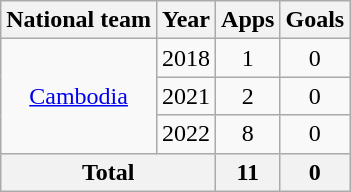<table class="wikitable" style="text-align:center">
<tr>
<th>National team</th>
<th>Year</th>
<th>Apps</th>
<th>Goals</th>
</tr>
<tr>
<td rowspan="3"><a href='#'>Cambodia</a></td>
<td>2018</td>
<td>1</td>
<td>0</td>
</tr>
<tr>
<td>2021</td>
<td>2</td>
<td>0</td>
</tr>
<tr>
<td>2022</td>
<td>8</td>
<td>0</td>
</tr>
<tr>
<th colspan=2>Total</th>
<th>11</th>
<th>0</th>
</tr>
</table>
